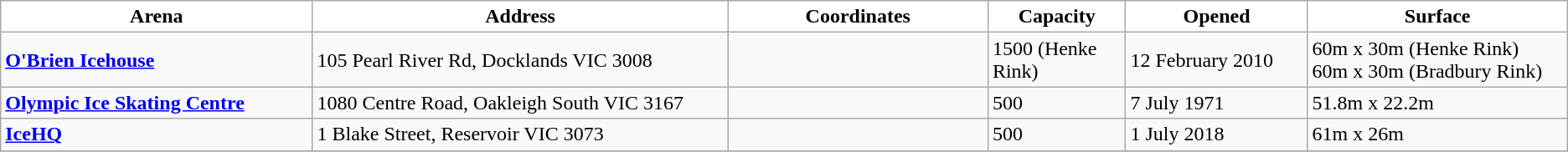<table class="wikitable">
<tr>
<th style="background:white; width:12%">Arena</th>
<th style="background:white; width:16%">Address</th>
<th style="background:white; width:10%">Coordinates</th>
<th style="background:white; width:5%">Capacity</th>
<th style="background:white; width:7%">Opened</th>
<th style="background:white; width:10%">Surface</th>
</tr>
<tr>
<td><strong><a href='#'>O'Brien Icehouse</a></strong></td>
<td>105 Pearl River Rd, Docklands VIC 3008</td>
<td></td>
<td>1500 (Henke Rink)</td>
<td>12 February 2010</td>
<td>60m x 30m (Henke Rink) <br> 60m x 30m (Bradbury Rink)</td>
</tr>
<tr>
<td><strong><a href='#'>Olympic Ice Skating Centre</a></strong></td>
<td>1080 Centre Road, Oakleigh South VIC 3167</td>
<td></td>
<td>500</td>
<td>7 July 1971</td>
<td>51.8m x 22.2m</td>
</tr>
<tr>
<td><strong><a href='#'>IceHQ</a></strong></td>
<td>1 Blake Street, Reservoir VIC 3073</td>
<td></td>
<td>500</td>
<td>1 July 2018</td>
<td>61m x 26m</td>
</tr>
<tr>
</tr>
</table>
